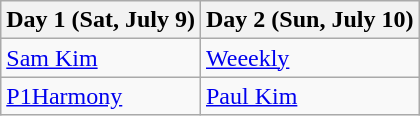<table class="wikitable">
<tr>
<th>Day 1 (Sat, July 9)</th>
<th>Day 2 (Sun, July 10)</th>
</tr>
<tr>
<td><a href='#'>Sam Kim</a></td>
<td><a href='#'>Weeekly</a></td>
</tr>
<tr>
<td><a href='#'>P1Harmony</a></td>
<td><a href='#'>Paul Kim</a></td>
</tr>
</table>
